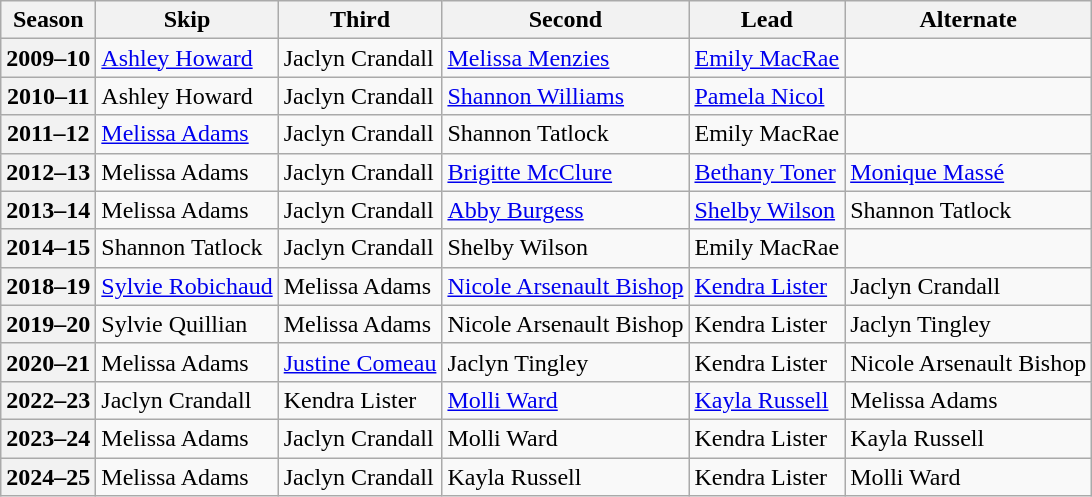<table class="wikitable">
<tr>
<th scope="col">Season</th>
<th scope="col">Skip</th>
<th scope="col">Third</th>
<th scope="col">Second</th>
<th scope="col">Lead</th>
<th scope="col">Alternate</th>
</tr>
<tr>
<th scope="row">2009–10</th>
<td><a href='#'>Ashley Howard</a></td>
<td>Jaclyn Crandall</td>
<td><a href='#'>Melissa Menzies</a></td>
<td><a href='#'>Emily MacRae</a></td>
<td></td>
</tr>
<tr>
<th scope="row">2010–11</th>
<td>Ashley Howard</td>
<td>Jaclyn Crandall</td>
<td><a href='#'>Shannon Williams</a></td>
<td><a href='#'>Pamela Nicol</a></td>
<td></td>
</tr>
<tr>
<th scope="row">2011–12</th>
<td><a href='#'>Melissa Adams</a></td>
<td>Jaclyn Crandall</td>
<td>Shannon Tatlock</td>
<td>Emily MacRae</td>
<td></td>
</tr>
<tr>
<th scope="row">2012–13</th>
<td>Melissa Adams</td>
<td>Jaclyn Crandall</td>
<td><a href='#'>Brigitte McClure</a></td>
<td><a href='#'>Bethany Toner</a></td>
<td><a href='#'>Monique Massé</a></td>
</tr>
<tr>
<th scope="row">2013–14</th>
<td>Melissa Adams</td>
<td>Jaclyn Crandall</td>
<td><a href='#'>Abby Burgess</a></td>
<td><a href='#'>Shelby Wilson</a></td>
<td>Shannon Tatlock</td>
</tr>
<tr>
<th scope="row">2014–15</th>
<td>Shannon Tatlock</td>
<td>Jaclyn Crandall</td>
<td>Shelby Wilson</td>
<td>Emily MacRae</td>
<td></td>
</tr>
<tr>
<th scope="row">2018–19</th>
<td><a href='#'>Sylvie Robichaud</a></td>
<td>Melissa Adams</td>
<td><a href='#'>Nicole Arsenault Bishop</a></td>
<td><a href='#'>Kendra Lister</a></td>
<td>Jaclyn Crandall</td>
</tr>
<tr>
<th scope="row">2019–20</th>
<td>Sylvie Quillian</td>
<td>Melissa Adams</td>
<td>Nicole Arsenault Bishop</td>
<td>Kendra Lister</td>
<td>Jaclyn Tingley</td>
</tr>
<tr>
<th scope="row">2020–21</th>
<td>Melissa Adams</td>
<td><a href='#'>Justine Comeau</a></td>
<td>Jaclyn Tingley</td>
<td>Kendra Lister</td>
<td>Nicole Arsenault Bishop</td>
</tr>
<tr>
<th scope="row">2022–23</th>
<td>Jaclyn Crandall</td>
<td>Kendra Lister</td>
<td><a href='#'>Molli Ward</a></td>
<td><a href='#'>Kayla Russell</a></td>
<td>Melissa Adams</td>
</tr>
<tr>
<th scope="row">2023–24</th>
<td>Melissa Adams</td>
<td>Jaclyn Crandall</td>
<td>Molli Ward</td>
<td>Kendra Lister</td>
<td>Kayla Russell</td>
</tr>
<tr>
<th scope="row">2024–25</th>
<td>Melissa Adams</td>
<td>Jaclyn Crandall</td>
<td>Kayla Russell</td>
<td>Kendra Lister</td>
<td>Molli Ward</td>
</tr>
</table>
